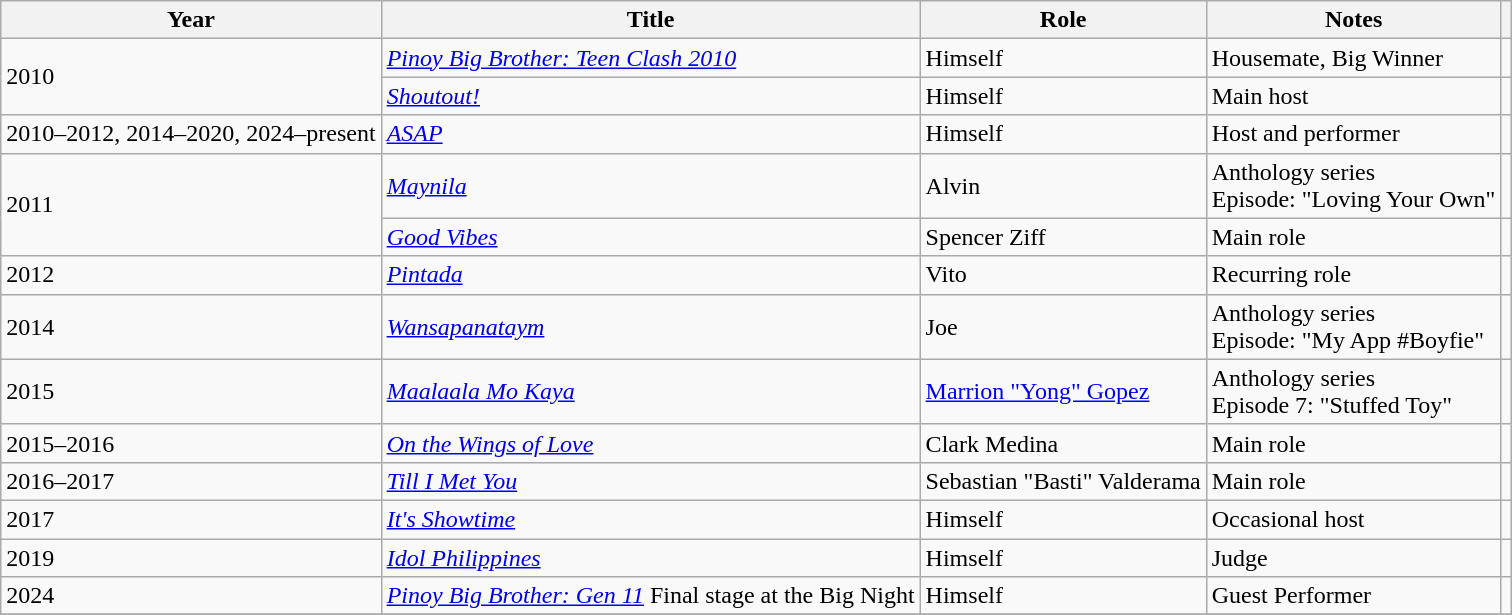<table class="wikitable sortable">
<tr>
<th>Year</th>
<th>Title</th>
<th>Role</th>
<th>Notes</th>
<th scope="col" class="unsortable"></th>
</tr>
<tr>
<td rowspan="2">2010</td>
<td><em><a href='#'>Pinoy Big Brother: Teen Clash 2010</a></em></td>
<td>Himself</td>
<td>Housemate, Big Winner</td>
<td></td>
</tr>
<tr>
<td><em><a href='#'>Shoutout!</a></em></td>
<td>Himself</td>
<td>Main host</td>
<td></td>
</tr>
<tr>
<td>2010–2012, 2014–2020, 2024–present</td>
<td><em><a href='#'>ASAP</a></em></td>
<td>Himself</td>
<td>Host and performer</td>
<td></td>
</tr>
<tr>
<td rowspan="2">2011</td>
<td><em><a href='#'>Maynila</a></em></td>
<td>Alvin</td>
<td>Anthology series<br>Episode: "Loving Your Own"</td>
<td></td>
</tr>
<tr>
<td><em><a href='#'>Good Vibes</a></em></td>
<td>Spencer Ziff</td>
<td>Main role</td>
<td></td>
</tr>
<tr>
<td>2012</td>
<td><em><a href='#'>Pintada</a></em></td>
<td>Vito</td>
<td>Recurring role</td>
<td></td>
</tr>
<tr>
<td>2014</td>
<td><em><a href='#'>Wansapanataym</a></em></td>
<td>Joe</td>
<td>Anthology series<br>Episode: "My App #Boyfie"</td>
<td style="text-align: center;"></td>
</tr>
<tr>
<td>2015</td>
<td><em><a href='#'>Maalaala Mo Kaya</a></em></td>
<td><a href='#'>Marrion "Yong" Gopez</a></td>
<td>Anthology series<br>Episode 7: "Stuffed Toy"</td>
<td style="text-align: center;"></td>
</tr>
<tr>
<td>2015–2016</td>
<td><em><a href='#'>On the Wings of Love</a></em></td>
<td>Clark Medina</td>
<td>Main role</td>
<td></td>
</tr>
<tr>
<td>2016–2017</td>
<td><em><a href='#'>Till I Met You</a></em></td>
<td>Sebastian "Basti" Valderama</td>
<td>Main role</td>
<td></td>
</tr>
<tr>
<td>2017</td>
<td><em><a href='#'>It's Showtime</a></em></td>
<td>Himself</td>
<td>Occasional host</td>
<td style="text-align: center;"></td>
</tr>
<tr>
<td>2019</td>
<td><em><a href='#'>Idol Philippines</a></em></td>
<td>Himself</td>
<td>Judge</td>
<td style="text-align: center;"></td>
</tr>
<tr>
<td>2024</td>
<td><em><a href='#'>Pinoy Big Brother: Gen 11</a></em> Final stage at the Big Night</td>
<td>Himself</td>
<td>Guest Performer</td>
<td></td>
</tr>
<tr>
</tr>
</table>
